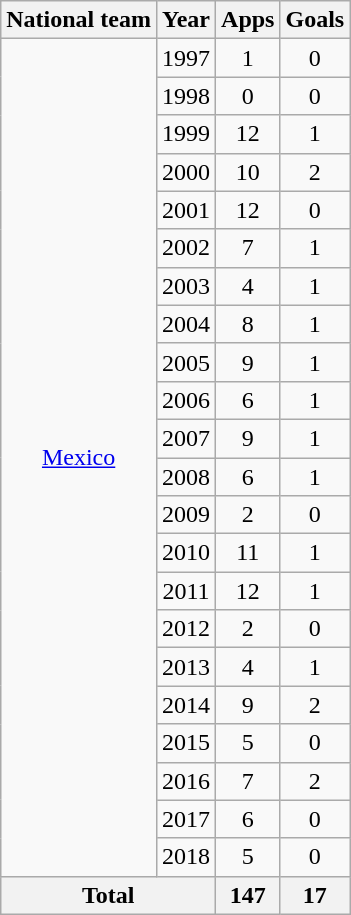<table class="wikitable" style="text-align:center">
<tr>
<th>National team</th>
<th>Year</th>
<th>Apps</th>
<th>Goals</th>
</tr>
<tr>
<td rowspan="22"><a href='#'>Mexico</a></td>
<td>1997</td>
<td>1</td>
<td>0</td>
</tr>
<tr>
<td>1998</td>
<td>0</td>
<td>0</td>
</tr>
<tr>
<td>1999</td>
<td>12</td>
<td>1</td>
</tr>
<tr>
<td>2000</td>
<td>10</td>
<td>2</td>
</tr>
<tr>
<td>2001</td>
<td>12</td>
<td>0</td>
</tr>
<tr>
<td>2002</td>
<td>7</td>
<td>1</td>
</tr>
<tr>
<td>2003</td>
<td>4</td>
<td>1</td>
</tr>
<tr>
<td>2004</td>
<td>8</td>
<td>1</td>
</tr>
<tr>
<td>2005</td>
<td>9</td>
<td>1</td>
</tr>
<tr>
<td>2006</td>
<td>6</td>
<td>1</td>
</tr>
<tr>
<td>2007</td>
<td>9</td>
<td>1</td>
</tr>
<tr>
<td>2008</td>
<td>6</td>
<td>1</td>
</tr>
<tr>
<td>2009</td>
<td>2</td>
<td>0</td>
</tr>
<tr>
<td>2010</td>
<td>11</td>
<td>1</td>
</tr>
<tr>
<td>2011</td>
<td>12</td>
<td>1</td>
</tr>
<tr>
<td>2012</td>
<td>2</td>
<td>0</td>
</tr>
<tr>
<td>2013</td>
<td>4</td>
<td>1</td>
</tr>
<tr>
<td>2014</td>
<td>9</td>
<td>2</td>
</tr>
<tr>
<td>2015</td>
<td>5</td>
<td>0</td>
</tr>
<tr>
<td>2016</td>
<td>7</td>
<td>2</td>
</tr>
<tr>
<td>2017</td>
<td>6</td>
<td>0</td>
</tr>
<tr>
<td>2018</td>
<td>5</td>
<td>0</td>
</tr>
<tr>
<th colspan="2">Total</th>
<th>147</th>
<th>17</th>
</tr>
</table>
